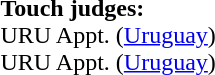<table style="width:100%">
<tr>
<td><br><strong>Touch judges:</strong>
<br>URU Appt. (<a href='#'>Uruguay</a>)
<br>URU Appt. (<a href='#'>Uruguay</a>)</td>
</tr>
</table>
